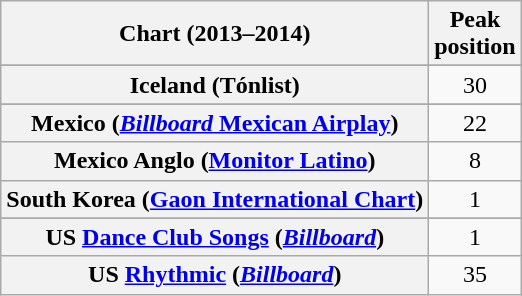<table class="wikitable plainrowheaders sortable">
<tr>
<th>Chart (2013–2014)</th>
<th>Peak<br>position</th>
</tr>
<tr>
</tr>
<tr>
</tr>
<tr>
</tr>
<tr>
</tr>
<tr>
</tr>
<tr>
</tr>
<tr>
<th scope="row">Iceland (Tónlist)</th>
<td align="center">30</td>
</tr>
<tr>
</tr>
<tr>
</tr>
<tr>
<th scope="row">Mexico (<a href='#'><em>Billboard</em> Mexican Airplay</a>)</th>
<td style="text-align:center;">22</td>
</tr>
<tr>
<th scope="row">Mexico Anglo (<a href='#'>Monitor Latino</a>)</th>
<td style="text-align:center;">8</td>
</tr>
<tr>
<th scope="row">South Korea (<a href='#'>Gaon International Chart</a>)</th>
<td style="text-align:center;">1</td>
</tr>
<tr>
</tr>
<tr>
</tr>
<tr>
</tr>
<tr>
</tr>
<tr>
</tr>
<tr>
<th scope="row">US <a href='#'>Dance Club Songs</a> (<em><a href='#'>Billboard</a></em>)</th>
<td align="center">1</td>
</tr>
<tr>
<th scope="row">US <a href='#'>Rhythmic</a> (<em><a href='#'>Billboard</a></em>)</th>
<td align=center>35</td>
</tr>
</table>
